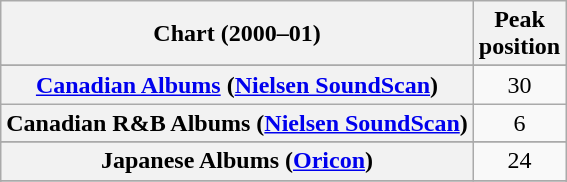<table class="wikitable sortable plainrowheaders">
<tr>
<th>Chart (2000–01)</th>
<th>Peak<br>position</th>
</tr>
<tr>
</tr>
<tr>
<th scope="row"><a href='#'>Canadian Albums</a> (<a href='#'>Nielsen SoundScan</a>)</th>
<td style="text-align:center;">30</td>
</tr>
<tr>
<th scope="row">Canadian R&B Albums (<a href='#'>Nielsen SoundScan</a>)</th>
<td style="text-align:center;">6</td>
</tr>
<tr>
</tr>
<tr>
</tr>
<tr>
</tr>
<tr>
</tr>
<tr>
</tr>
<tr>
<th scope="row">Japanese Albums (<a href='#'>Oricon</a>)</th>
<td align="center">24</td>
</tr>
<tr>
</tr>
<tr>
</tr>
<tr>
</tr>
<tr>
</tr>
<tr>
</tr>
<tr>
</tr>
<tr>
</tr>
<tr>
</tr>
</table>
